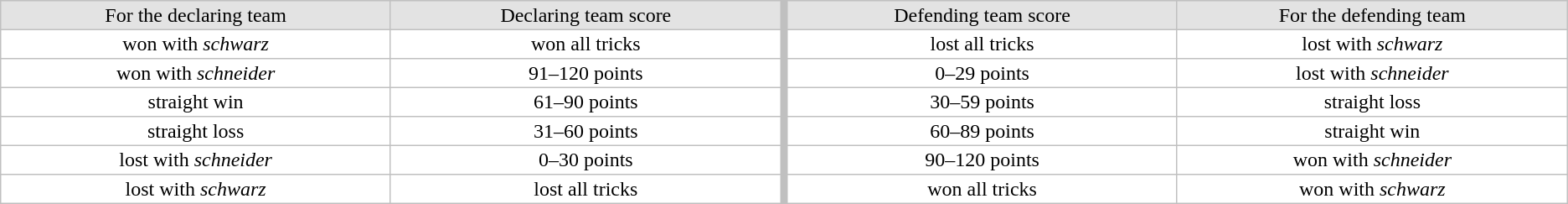<table cellpadding="2" style="float: left; background: #c0c0c0; margin-right: 1em; border-spacing: 1px;">
<tr align="center">
<td style="background: #e3e3e3;" ! width="25%">For the declaring team</td>
<td style="background: #e3e3e3;" ! width="25%">Declaring team score</td>
<th></th>
<td style="background: #e3e3e3;" ! width="25%">Defending team score</td>
<td style="background: #e3e3e3;" ! width="25%">For the defending team</td>
</tr>
<tr align="center">
<td style="background: #ffffff;">won with <em>schwarz</em></td>
<td style="background: #ffffff;">won all tricks</td>
<th></th>
<td style="background: #ffffff;">lost all tricks</td>
<td style="background: #ffffff;">lost with <em>schwarz</em></td>
</tr>
<tr align="center">
<td style="background: #ffffff;">won with <em>schneider</em></td>
<td style="background: #ffffff;">91–120 points</td>
<th></th>
<td style="background: #ffffff;">0–29 points</td>
<td style="background: #ffffff;">lost with <em>schneider</em></td>
</tr>
<tr align="center">
<td style="background: #ffffff;">straight win</td>
<td style="background: #ffffff;">61–90 points</td>
<th></th>
<td style="background: #ffffff;">30–59 points</td>
<td style="background: #ffffff;">straight loss</td>
</tr>
<tr align="center">
<td style="background: #ffffff;">straight loss</td>
<td style="background: #ffffff;">31–60 points</td>
<th></th>
<td style="background: #ffffff;">60–89 points</td>
<td style="background: #ffffff;">straight win</td>
</tr>
<tr align="center">
<td style="background: #ffffff;">lost with <em>schneider</em></td>
<td style="background: #ffffff;">0–30 points</td>
<th></th>
<td style="background: #ffffff;">90–120 points</td>
<td style="background: #ffffff;">won with <em>schneider</em></td>
</tr>
<tr align="center">
<td style="background: #ffffff;">lost with <em>schwarz</em></td>
<td style="background: #ffffff;">lost all tricks</td>
<th></th>
<td style="background: #ffffff;">won all tricks</td>
<td style="background: #ffffff;">won with <em>schwarz</em></td>
</tr>
</table>
